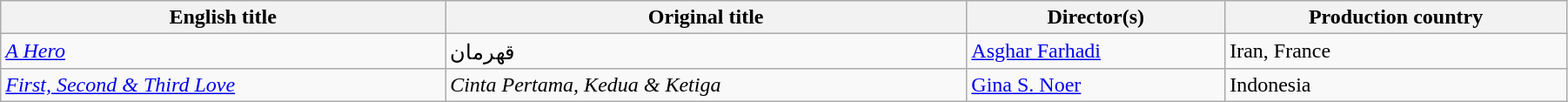<table class="wikitable" style="width:95%; margin-bottom:2px">
<tr>
<th>English title</th>
<th>Original title</th>
<th>Director(s)</th>
<th>Production country</th>
</tr>
<tr>
<td><em><a href='#'>A Hero</a></em> </td>
<td>قهرمان</td>
<td><a href='#'>Asghar Farhadi</a></td>
<td>Iran, France</td>
</tr>
<tr>
<td><em><a href='#'>First, Second & Third Love</a></em> </td>
<td><em>Cinta Pertama, Kedua & Ketiga</em></td>
<td><a href='#'>Gina S. Noer</a></td>
<td>Indonesia</td>
</tr>
</table>
